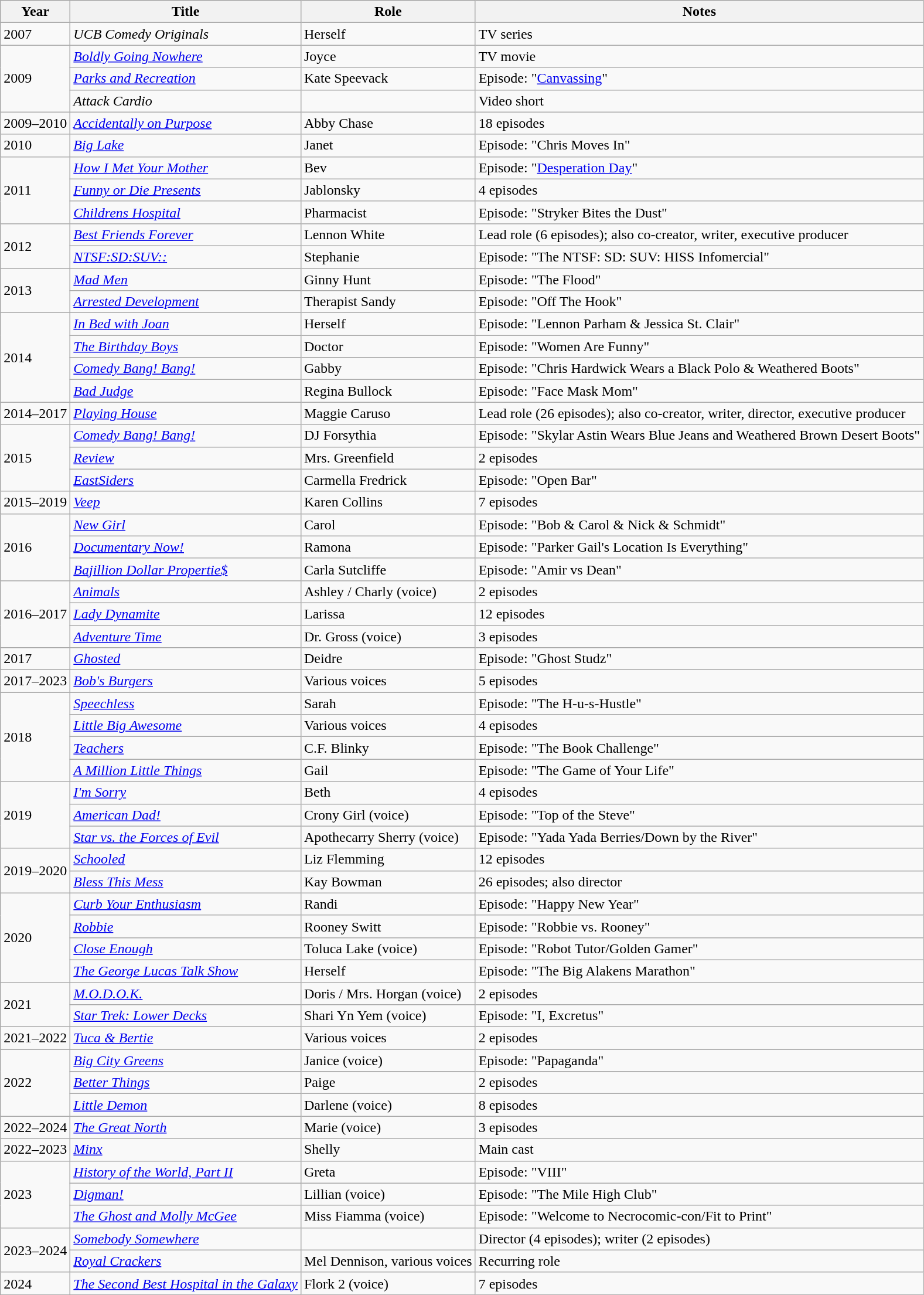<table class="wikitable sortable">
<tr>
<th>Year</th>
<th>Title</th>
<th>Role</th>
<th class="unsortable">Notes</th>
</tr>
<tr>
<td>2007</td>
<td><em>UCB Comedy Originals</em></td>
<td>Herself</td>
<td>TV series</td>
</tr>
<tr>
<td rowspan="3">2009</td>
<td><em><a href='#'>Boldly Going Nowhere</a></em></td>
<td>Joyce</td>
<td>TV movie</td>
</tr>
<tr>
<td><em><a href='#'>Parks and Recreation</a></em></td>
<td>Kate Speevack</td>
<td>Episode: "<a href='#'>Canvassing</a>"</td>
</tr>
<tr>
<td><em>Attack Cardio</em></td>
<td></td>
<td>Video short</td>
</tr>
<tr>
<td>2009–2010</td>
<td><em><a href='#'>Accidentally on Purpose</a></em></td>
<td>Abby Chase</td>
<td>18 episodes</td>
</tr>
<tr>
<td>2010</td>
<td><em><a href='#'>Big Lake</a></em></td>
<td>Janet</td>
<td>Episode: "Chris Moves In"</td>
</tr>
<tr>
<td rowspan="3">2011</td>
<td><em><a href='#'>How I Met Your Mother</a></em></td>
<td>Bev</td>
<td>Episode: "<a href='#'>Desperation Day</a>"</td>
</tr>
<tr>
<td><em><a href='#'>Funny or Die Presents</a></em></td>
<td>Jablonsky</td>
<td>4 episodes</td>
</tr>
<tr>
<td><em><a href='#'>Childrens Hospital</a></em></td>
<td>Pharmacist</td>
<td>Episode: "Stryker Bites the Dust"</td>
</tr>
<tr>
<td rowspan="2">2012</td>
<td><em><a href='#'>Best Friends Forever</a></em></td>
<td>Lennon White</td>
<td>Lead role (6 episodes); also co-creator, writer, executive producer</td>
</tr>
<tr>
<td><em><a href='#'>NTSF:SD:SUV::</a></em></td>
<td>Stephanie</td>
<td>Episode: "The NTSF: SD: SUV: HISS Infomercial"</td>
</tr>
<tr>
<td rowspan="2">2013</td>
<td><em><a href='#'>Mad Men</a></em></td>
<td>Ginny Hunt</td>
<td>Episode: "The Flood"</td>
</tr>
<tr>
<td><em><a href='#'>Arrested Development</a></em></td>
<td>Therapist Sandy</td>
<td>Episode: "Off The Hook"</td>
</tr>
<tr>
<td rowspan="4">2014</td>
<td><em><a href='#'>In Bed with Joan</a></em></td>
<td>Herself</td>
<td>Episode: "Lennon Parham & Jessica St. Clair"</td>
</tr>
<tr>
<td><em><a href='#'>The Birthday Boys</a></em></td>
<td>Doctor</td>
<td>Episode: "Women Are Funny"</td>
</tr>
<tr>
<td><em><a href='#'>Comedy Bang! Bang!</a></em></td>
<td>Gabby</td>
<td>Episode: "Chris Hardwick Wears a Black Polo & Weathered Boots"</td>
</tr>
<tr>
<td><em><a href='#'>Bad Judge</a></em></td>
<td>Regina Bullock</td>
<td>Episode: "Face Mask Mom"</td>
</tr>
<tr>
<td>2014–2017</td>
<td><em><a href='#'>Playing House</a></em></td>
<td>Maggie Caruso</td>
<td>Lead role (26 episodes); also co-creator, writer, director, executive producer</td>
</tr>
<tr>
<td rowspan="3">2015</td>
<td><em><a href='#'>Comedy Bang! Bang!</a></em></td>
<td>DJ Forsythia</td>
<td>Episode: "Skylar Astin Wears Blue Jeans and Weathered Brown Desert Boots"</td>
</tr>
<tr>
<td><em><a href='#'>Review</a></em></td>
<td>Mrs. Greenfield</td>
<td>2 episodes</td>
</tr>
<tr>
<td><em><a href='#'>EastSiders</a></em></td>
<td>Carmella Fredrick</td>
<td>Episode: "Open Bar"</td>
</tr>
<tr>
<td>2015–2019</td>
<td><em><a href='#'>Veep</a></em></td>
<td>Karen Collins</td>
<td>7 episodes</td>
</tr>
<tr>
<td rowspan="3">2016</td>
<td><em><a href='#'>New Girl</a></em></td>
<td>Carol</td>
<td>Episode: "Bob & Carol & Nick & Schmidt"</td>
</tr>
<tr>
<td><em><a href='#'>Documentary Now!</a></em></td>
<td>Ramona</td>
<td>Episode: "Parker Gail's Location Is Everything"</td>
</tr>
<tr>
<td><em><a href='#'>Bajillion Dollar Propertie$</a></em></td>
<td>Carla Sutcliffe</td>
<td>Episode: "Amir vs Dean"</td>
</tr>
<tr>
<td rowspan="3">2016–2017</td>
<td><a href='#'><em>Animals</em></a></td>
<td>Ashley / Charly (voice)</td>
<td>2 episodes</td>
</tr>
<tr>
<td><em><a href='#'>Lady Dynamite</a></em></td>
<td>Larissa</td>
<td>12 episodes</td>
</tr>
<tr>
<td><em><a href='#'>Adventure Time</a></em></td>
<td>Dr. Gross (voice)</td>
<td>3 episodes</td>
</tr>
<tr>
<td>2017</td>
<td><em><a href='#'>Ghosted</a></em></td>
<td>Deidre</td>
<td>Episode: "Ghost Studz"</td>
</tr>
<tr>
<td>2017–2023</td>
<td><em><a href='#'>Bob's Burgers</a></em></td>
<td>Various voices</td>
<td>5 episodes</td>
</tr>
<tr>
<td rowspan="4">2018</td>
<td><em><a href='#'>Speechless</a></em></td>
<td>Sarah</td>
<td>Episode: "The H-u-s-Hustle"</td>
</tr>
<tr>
<td><em><a href='#'>Little Big Awesome</a></em></td>
<td>Various voices</td>
<td>4 episodes</td>
</tr>
<tr>
<td><em><a href='#'>Teachers</a></em></td>
<td>C.F. Blinky</td>
<td>Episode: "The Book Challenge"</td>
</tr>
<tr>
<td><em><a href='#'>A Million Little Things</a></em></td>
<td>Gail</td>
<td>Episode: "The Game of Your Life"</td>
</tr>
<tr>
<td rowspan="3">2019</td>
<td><em><a href='#'>I'm Sorry</a></em></td>
<td>Beth</td>
<td>4 episodes</td>
</tr>
<tr>
<td><em><a href='#'>American Dad!</a></em></td>
<td>Crony Girl (voice)</td>
<td>Episode: "Top of the Steve"</td>
</tr>
<tr>
<td><em><a href='#'>Star vs. the Forces of Evil</a></em></td>
<td>Apothecarry Sherry (voice)</td>
<td>Episode: "Yada Yada Berries/Down by the River"</td>
</tr>
<tr>
<td rowspan="2">2019–2020</td>
<td><em><a href='#'>Schooled</a></em></td>
<td>Liz Flemming</td>
<td>12 episodes</td>
</tr>
<tr>
<td><em><a href='#'>Bless This Mess</a></em></td>
<td>Kay Bowman</td>
<td>26 episodes; also director</td>
</tr>
<tr>
<td rowspan="4">2020</td>
<td><em><a href='#'>Curb Your Enthusiasm</a></em></td>
<td>Randi</td>
<td>Episode: "Happy New Year"</td>
</tr>
<tr>
<td><em><a href='#'>Robbie</a></em></td>
<td>Rooney Switt</td>
<td>Episode: "Robbie vs. Rooney"</td>
</tr>
<tr>
<td><em><a href='#'>Close Enough</a></em></td>
<td>Toluca Lake (voice)</td>
<td>Episode: "Robot Tutor/Golden Gamer"</td>
</tr>
<tr>
<td><em><a href='#'>The George Lucas Talk Show</a></em></td>
<td>Herself</td>
<td>Episode: "The Big Alakens Marathon"</td>
</tr>
<tr>
<td rowspan="2">2021</td>
<td><em><a href='#'>M.O.D.O.K.</a></em></td>
<td>Doris / Mrs. Horgan (voice)</td>
<td>2 episodes</td>
</tr>
<tr>
<td><em><a href='#'>Star Trek: Lower Decks</a></em></td>
<td>Shari Yn Yem (voice)</td>
<td>Episode: "I, Excretus"</td>
</tr>
<tr>
<td>2021–2022</td>
<td><em><a href='#'>Tuca & Bertie</a></em></td>
<td>Various voices</td>
<td>2 episodes</td>
</tr>
<tr>
<td rowspan="3">2022</td>
<td><em><a href='#'>Big City Greens</a></em></td>
<td>Janice (voice)</td>
<td>Episode: "Papaganda"</td>
</tr>
<tr>
<td><em><a href='#'>Better Things</a></em></td>
<td>Paige</td>
<td>2 episodes</td>
</tr>
<tr>
<td><em><a href='#'>Little Demon</a></em></td>
<td>Darlene (voice)</td>
<td>8 episodes</td>
</tr>
<tr>
<td>2022–2024</td>
<td><em><a href='#'>The Great North</a></em></td>
<td>Marie (voice)</td>
<td>3 episodes</td>
</tr>
<tr>
<td>2022–2023</td>
<td><em><a href='#'>Minx</a></em></td>
<td>Shelly</td>
<td>Main cast</td>
</tr>
<tr>
<td rowspan="3">2023</td>
<td><em><a href='#'>History of the World, Part II</a></em></td>
<td>Greta</td>
<td>Episode: "VIII"</td>
</tr>
<tr>
<td><em><a href='#'>Digman!</a></em></td>
<td>Lillian (voice)</td>
<td>Episode: "The Mile High Club"</td>
</tr>
<tr>
<td><em><a href='#'>The Ghost and Molly McGee</a></em></td>
<td>Miss Fiamma (voice)</td>
<td>Episode: "Welcome to Necrocomic-con/Fit to Print"</td>
</tr>
<tr>
<td rowspan="2">2023–2024</td>
<td><em><a href='#'>Somebody Somewhere</a></em></td>
<td></td>
<td>Director (4 episodes); writer (2 episodes)</td>
</tr>
<tr>
<td><em><a href='#'>Royal Crackers</a></em></td>
<td>Mel Dennison, various voices</td>
<td>Recurring role</td>
</tr>
<tr>
<td>2024</td>
<td><em><a href='#'>The Second Best Hospital in the Galaxy</a></em></td>
<td>Flork 2 (voice)</td>
<td>7 episodes</td>
</tr>
</table>
